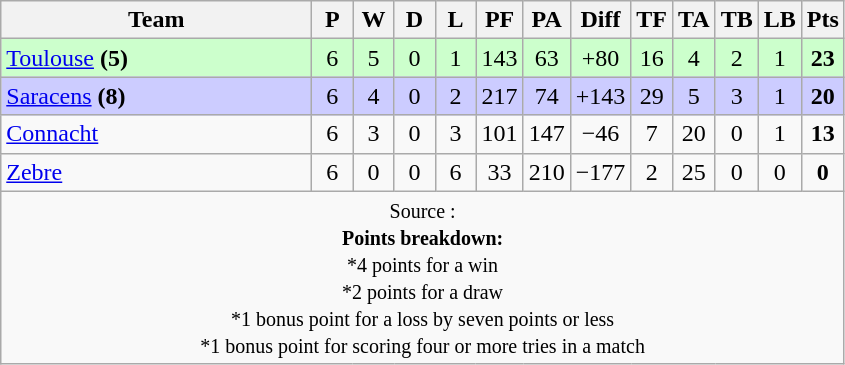<table class="wikitable" style="text-align: center;">
<tr>
<th style="width:200px;">Team</th>
<th width="20">P</th>
<th width="20">W</th>
<th width="20">D</th>
<th width="20">L</th>
<th width="20">PF</th>
<th width="20">PA</th>
<th width="20">Diff</th>
<th width="20">TF</th>
<th width="20">TA</th>
<th width="20">TB</th>
<th width="20">LB</th>
<th width="20">Pts</th>
</tr>
<tr bgcolor="#ccffcc">
<td align=left> <a href='#'>Toulouse</a> <strong>(5)</strong></td>
<td>6</td>
<td>5</td>
<td>0</td>
<td>1</td>
<td>143</td>
<td>63</td>
<td>+80</td>
<td>16</td>
<td>4</td>
<td>2</td>
<td>1</td>
<td><strong>23</strong></td>
</tr>
<tr bgcolor="#ccccff">
<td align=left> <a href='#'>Saracens</a> <strong>(8)</strong></td>
<td>6</td>
<td>4</td>
<td>0</td>
<td>2</td>
<td>217</td>
<td>74</td>
<td>+143</td>
<td>29</td>
<td>5</td>
<td>3</td>
<td>1</td>
<td><strong>20</strong></td>
</tr>
<tr>
<td align=left> <a href='#'>Connacht</a></td>
<td>6</td>
<td>3</td>
<td>0</td>
<td>3</td>
<td>101</td>
<td>147</td>
<td>−46</td>
<td>7</td>
<td>20</td>
<td>0</td>
<td>1</td>
<td><strong>13</strong></td>
</tr>
<tr>
<td align=left> <a href='#'>Zebre</a></td>
<td>6</td>
<td>0</td>
<td>0</td>
<td>6</td>
<td>33</td>
<td>210</td>
<td>−177</td>
<td>2</td>
<td>25</td>
<td>0</td>
<td>0</td>
<td><strong>0</strong></td>
</tr>
<tr |align=left|>
<td colspan="14" style="border:0px"><small>Source : <br><strong>Points breakdown:</strong><br>*4 points for a win<br>*2 points for a draw<br>*1 bonus point for a loss by seven points or less<br>*1 bonus point for scoring four or more tries in a match</small></td>
</tr>
</table>
